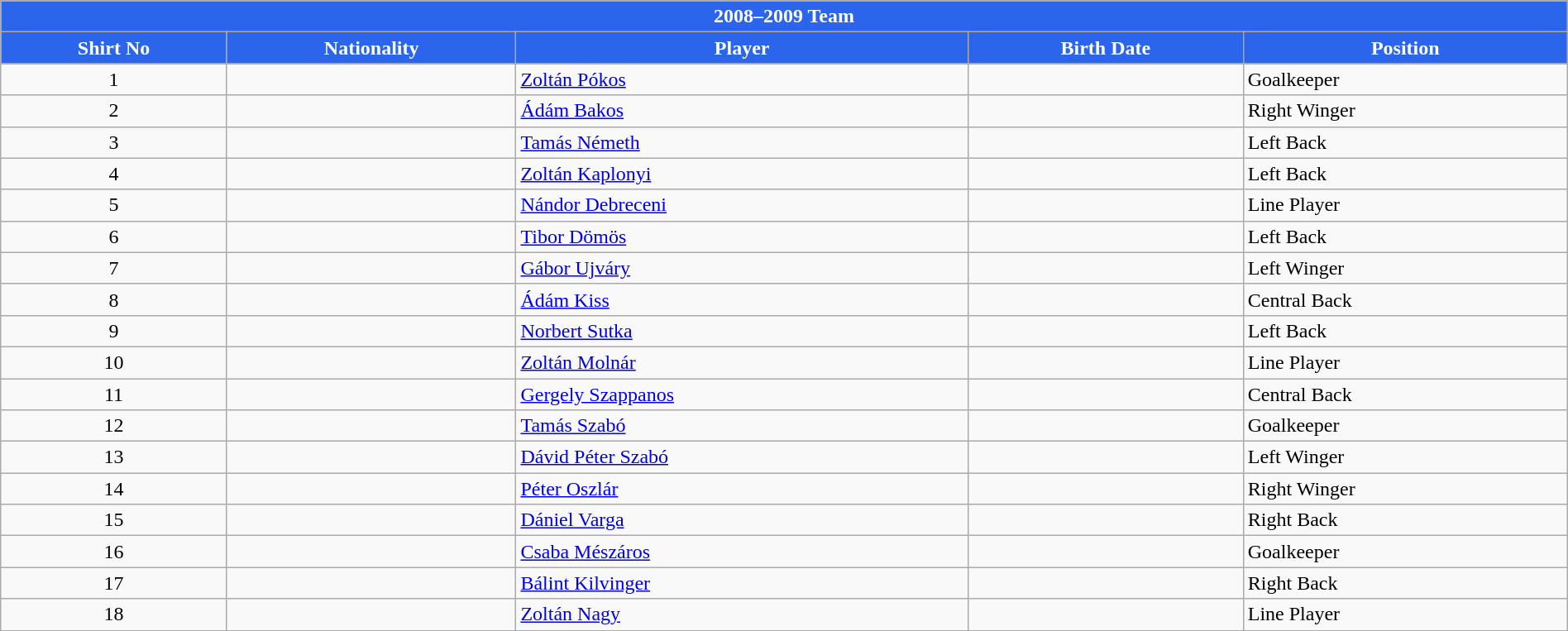<table class="wikitable collapsible collapsed" style="width:100%;">
<tr>
<th colspan=5 style="background-color:#2B65EC;color:#FFFFFF;text-align:center;"> <strong>2008–2009 Team</strong></th>
</tr>
<tr>
<th style="color:#FFFFFF; background:#2B65EC">Shirt No</th>
<th style="color:#FFFFFF; background:#2B65EC">Nationality</th>
<th style="color:#FFFFFF; background:#2B65EC">Player</th>
<th style="color:#FFFFFF; background:#2B65EC">Birth Date</th>
<th style="color:#FFFFFF; background:#2B65EC">Position</th>
</tr>
<tr>
<td align=center>1</td>
<td></td>
<td><a href='#'>Zoltán Pókos</a></td>
<td></td>
<td>Goalkeeper</td>
</tr>
<tr>
<td align=center>2</td>
<td></td>
<td><a href='#'>Ádám Bakos</a></td>
<td></td>
<td>Right Winger</td>
</tr>
<tr>
<td align=center>3</td>
<td></td>
<td><a href='#'>Tamás Németh</a></td>
<td></td>
<td>Left Back</td>
</tr>
<tr>
<td align=center>4</td>
<td></td>
<td><a href='#'>Zoltán Kaplonyi</a></td>
<td></td>
<td>Left Back</td>
</tr>
<tr>
<td align=center>5</td>
<td></td>
<td><a href='#'>Nándor Debreceni</a></td>
<td></td>
<td>Line Player</td>
</tr>
<tr>
<td align=center>6</td>
<td></td>
<td><a href='#'>Tibor Dömös</a></td>
<td></td>
<td>Left Back</td>
</tr>
<tr>
<td align=center>7</td>
<td></td>
<td><a href='#'>Gábor Ujváry</a></td>
<td></td>
<td>Left Winger</td>
</tr>
<tr>
<td align=center>8</td>
<td></td>
<td><a href='#'>Ádám Kiss</a></td>
<td></td>
<td>Central Back</td>
</tr>
<tr>
<td align=center>9</td>
<td></td>
<td><a href='#'>Norbert Sutka</a></td>
<td></td>
<td>Left Back</td>
</tr>
<tr>
<td align=center>10</td>
<td></td>
<td><a href='#'>Zoltán Molnár</a></td>
<td></td>
<td>Line Player</td>
</tr>
<tr>
<td align=center>11</td>
<td></td>
<td><a href='#'>Gergely Szappanos</a></td>
<td></td>
<td>Central Back</td>
</tr>
<tr>
<td align=center>12</td>
<td></td>
<td><a href='#'>Tamás Szabó</a></td>
<td></td>
<td>Goalkeeper</td>
</tr>
<tr>
<td align=center>13</td>
<td></td>
<td><a href='#'>Dávid Péter Szabó</a></td>
<td></td>
<td>Left Winger</td>
</tr>
<tr>
<td align=center>14</td>
<td></td>
<td><a href='#'>Péter Oszlár</a></td>
<td></td>
<td>Right Winger</td>
</tr>
<tr>
<td align=center>15</td>
<td></td>
<td><a href='#'>Dániel Varga</a></td>
<td></td>
<td>Right Back</td>
</tr>
<tr>
<td align=center>16</td>
<td></td>
<td><a href='#'>Csaba Mészáros</a></td>
<td></td>
<td>Goalkeeper</td>
</tr>
<tr>
<td align=center>17</td>
<td></td>
<td><a href='#'>Bálint Kilvinger</a></td>
<td></td>
<td>Right Back</td>
</tr>
<tr>
<td align=center>18</td>
<td></td>
<td><a href='#'>Zoltán Nagy</a></td>
<td></td>
<td>Line Player</td>
</tr>
</table>
